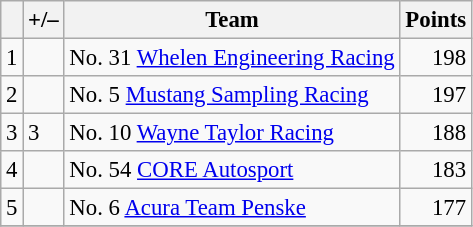<table class="wikitable" style="font-size: 95%;">
<tr>
<th scope="col"></th>
<th scope="col">+/–</th>
<th scope="col">Team</th>
<th scope="col">Points</th>
</tr>
<tr>
<td align=center>1</td>
<td align="left"></td>
<td> No. 31 <a href='#'>Whelen Engineering Racing</a></td>
<td align=right>198</td>
</tr>
<tr>
<td align=center>2</td>
<td align="left"></td>
<td> No. 5 <a href='#'>Mustang Sampling Racing</a></td>
<td align=right>197</td>
</tr>
<tr>
<td align=center>3</td>
<td align="left"> 3</td>
<td> No. 10 <a href='#'>Wayne Taylor Racing</a></td>
<td align=right>188</td>
</tr>
<tr>
<td align=center>4</td>
<td align="left"></td>
<td> No. 54 <a href='#'>CORE Autosport</a></td>
<td align=right>183</td>
</tr>
<tr>
<td align=center>5</td>
<td align="left"></td>
<td> No. 6 <a href='#'>Acura Team Penske</a></td>
<td align=right>177</td>
</tr>
<tr>
</tr>
</table>
